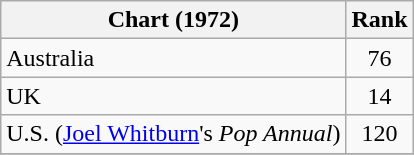<table class="wikitable sortable">
<tr>
<th align="left">Chart (1972)</th>
<th style="text-align:center;">Rank</th>
</tr>
<tr>
<td>Australia</td>
<td style="text-align:center;">76</td>
</tr>
<tr>
<td>UK</td>
<td style="text-align:center;">14</td>
</tr>
<tr>
<td>U.S. (<a href='#'>Joel Whitburn</a>'s <em>Pop Annual</em>)</td>
<td style="text-align:center;">120</td>
</tr>
<tr>
</tr>
</table>
